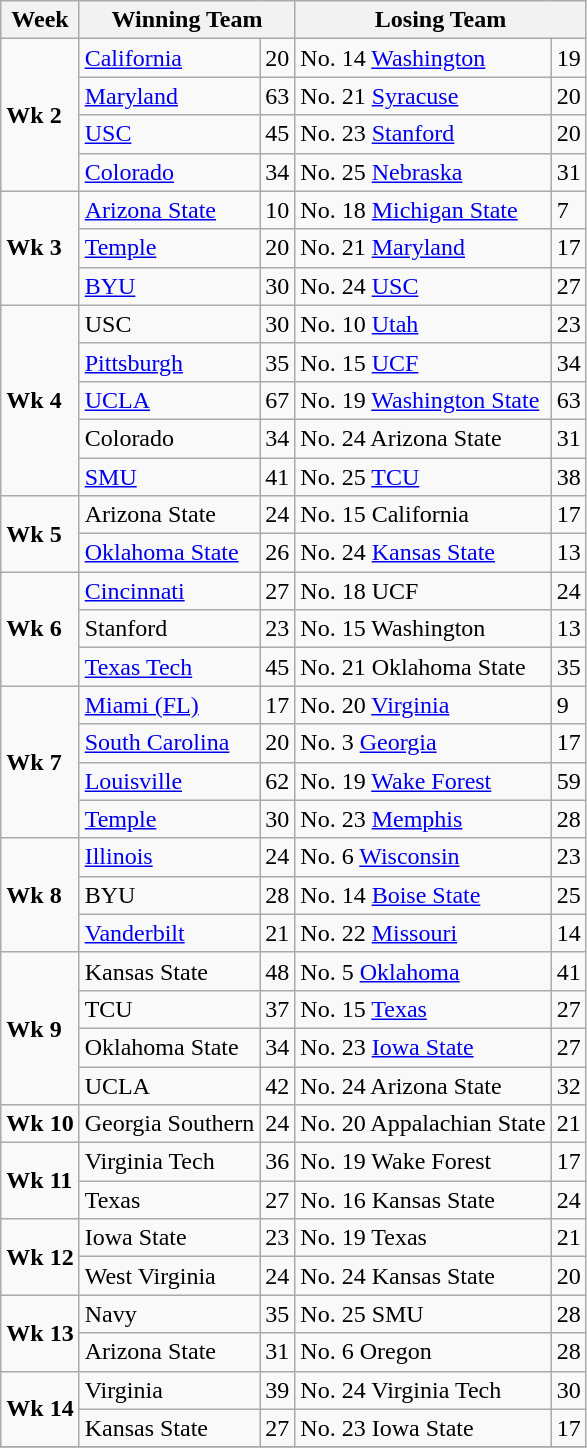<table class="wikitable">
<tr>
<th>Week</th>
<th colspan="2">Winning Team</th>
<th colspan="2">Losing Team</th>
</tr>
<tr>
<td rowspan="4"><strong>Wk 2</strong></td>
<td><a href='#'>California</a></td>
<td>20</td>
<td>No. 14 <a href='#'>Washington</a></td>
<td>19</td>
</tr>
<tr>
<td><a href='#'>Maryland</a></td>
<td>63</td>
<td>No. 21 <a href='#'>Syracuse</a></td>
<td>20</td>
</tr>
<tr>
<td><a href='#'>USC</a></td>
<td>45</td>
<td>No. 23 <a href='#'>Stanford</a></td>
<td>20</td>
</tr>
<tr>
<td><a href='#'>Colorado</a></td>
<td>34</td>
<td>No. 25 <a href='#'>Nebraska</a></td>
<td>31</td>
</tr>
<tr>
<td rowspan="3"><strong>Wk 3</strong></td>
<td><a href='#'>Arizona State</a></td>
<td>10</td>
<td>No. 18 <a href='#'>Michigan State</a></td>
<td>7</td>
</tr>
<tr>
<td><a href='#'>Temple</a></td>
<td>20</td>
<td>No. 21 <a href='#'>Maryland</a></td>
<td>17</td>
</tr>
<tr>
<td><a href='#'>BYU</a></td>
<td>30</td>
<td>No. 24 <a href='#'>USC</a></td>
<td>27</td>
</tr>
<tr>
<td rowspan="5"><strong>Wk 4</strong></td>
<td>USC</td>
<td>30</td>
<td>No. 10 <a href='#'>Utah</a></td>
<td>23</td>
</tr>
<tr>
<td><a href='#'>Pittsburgh</a></td>
<td>35</td>
<td>No. 15 <a href='#'>UCF</a></td>
<td>34</td>
</tr>
<tr>
<td><a href='#'>UCLA</a></td>
<td>67</td>
<td>No. 19 <a href='#'>Washington State</a></td>
<td>63</td>
</tr>
<tr>
<td>Colorado</td>
<td>34</td>
<td>No. 24 Arizona State</td>
<td>31</td>
</tr>
<tr>
<td><a href='#'>SMU</a></td>
<td>41</td>
<td>No. 25 <a href='#'>TCU</a></td>
<td>38</td>
</tr>
<tr>
<td rowspan="2"><strong>Wk 5</strong></td>
<td>Arizona State</td>
<td>24</td>
<td>No. 15 California</td>
<td>17</td>
</tr>
<tr>
<td><a href='#'>Oklahoma State</a></td>
<td>26</td>
<td>No. 24 <a href='#'>Kansas State</a></td>
<td>13</td>
</tr>
<tr>
<td rowspan="3"><strong>Wk 6</strong></td>
<td><a href='#'>Cincinnati</a></td>
<td>27</td>
<td>No. 18 UCF</td>
<td>24</td>
</tr>
<tr>
<td>Stanford</td>
<td>23</td>
<td>No. 15 Washington</td>
<td>13</td>
</tr>
<tr>
<td><a href='#'>Texas Tech</a></td>
<td>45</td>
<td>No. 21 Oklahoma State</td>
<td>35</td>
</tr>
<tr>
<td rowspan="4"><strong>Wk 7</strong></td>
<td><a href='#'>Miami (FL)</a></td>
<td>17</td>
<td>No. 20 <a href='#'>Virginia</a></td>
<td>9</td>
</tr>
<tr>
<td><a href='#'>South Carolina</a></td>
<td>20</td>
<td>No. 3 <a href='#'>Georgia</a></td>
<td>17</td>
</tr>
<tr>
<td><a href='#'>Louisville</a></td>
<td>62</td>
<td>No. 19 <a href='#'>Wake Forest</a></td>
<td>59</td>
</tr>
<tr>
<td><a href='#'>Temple</a></td>
<td>30</td>
<td>No. 23 <a href='#'>Memphis</a></td>
<td>28</td>
</tr>
<tr>
<td rowspan="3"><strong>Wk 8</strong></td>
<td><a href='#'>Illinois</a></td>
<td>24</td>
<td>No. 6 <a href='#'>Wisconsin</a></td>
<td>23</td>
</tr>
<tr>
<td>BYU</td>
<td>28</td>
<td>No. 14 <a href='#'>Boise State</a></td>
<td>25</td>
</tr>
<tr>
<td><a href='#'>Vanderbilt</a></td>
<td>21</td>
<td>No. 22 <a href='#'>Missouri</a></td>
<td>14</td>
</tr>
<tr>
<td rowspan=4><strong>Wk 9</strong></td>
<td>Kansas State</td>
<td>48</td>
<td>No. 5 <a href='#'>Oklahoma</a></td>
<td>41</td>
</tr>
<tr>
<td>TCU</td>
<td>37</td>
<td>No. 15 <a href='#'>Texas</a></td>
<td>27</td>
</tr>
<tr>
<td>Oklahoma State</td>
<td>34</td>
<td>No. 23 <a href='#'>Iowa State</a></td>
<td>27</td>
</tr>
<tr>
<td>UCLA</td>
<td>42</td>
<td>No. 24 Arizona State</td>
<td>32</td>
</tr>
<tr>
<td><strong>Wk 10</strong></td>
<td>Georgia Southern</td>
<td>24</td>
<td>No. 20 Appalachian State</td>
<td>21</td>
</tr>
<tr>
<td rowspan=2><strong>Wk 11</strong></td>
<td>Virginia Tech</td>
<td>36</td>
<td>No. 19 Wake Forest</td>
<td>17</td>
</tr>
<tr>
<td>Texas</td>
<td>27</td>
<td>No. 16 Kansas State</td>
<td>24</td>
</tr>
<tr>
<td rowspan=2><strong>Wk 12</strong></td>
<td>Iowa State</td>
<td>23</td>
<td>No. 19 Texas</td>
<td>21</td>
</tr>
<tr>
<td>West Virginia</td>
<td>24</td>
<td>No. 24 Kansas State</td>
<td>20</td>
</tr>
<tr>
<td rowspan=2><strong>Wk 13</strong></td>
<td>Navy</td>
<td>35</td>
<td>No. 25 SMU</td>
<td>28</td>
</tr>
<tr>
<td>Arizona State</td>
<td>31</td>
<td>No. 6 Oregon</td>
<td>28</td>
</tr>
<tr>
<td rowspan=2><strong>Wk 14</strong></td>
<td>Virginia</td>
<td>39</td>
<td>No. 24 Virginia Tech</td>
<td>30</td>
</tr>
<tr>
<td>Kansas State</td>
<td>27</td>
<td>No. 23 Iowa State</td>
<td>17</td>
</tr>
<tr>
</tr>
</table>
